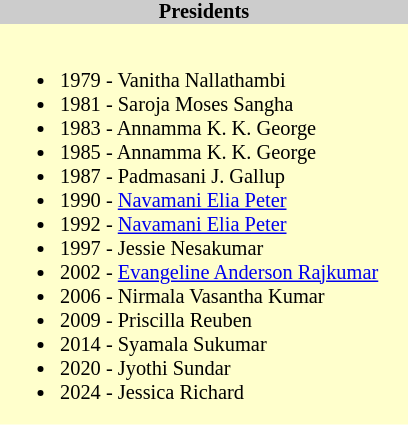<table class="toccolours" style="float: right; margin-left: 1em; font-size: 85%; background:#ffffcc; color:black; width:20em; max-width: 25%;" cellspacing="0" cellpadding="0">
<tr>
<th style="background-color:#cccccc;">Presidents</th>
</tr>
<tr>
<td style="text-align: left;"><br><ul><li>1979 - Vanitha Nallathambi</li><li>1981 - Saroja Moses Sangha</li><li>1983 - Annamma K. K. George</li><li>1985 - Annamma K. K. George</li><li>1987 - Padmasani J. Gallup</li><li>1990 - <a href='#'>Navamani Elia Peter</a></li><li>1992 - <a href='#'>Navamani Elia Peter</a></li><li>1997 - Jessie Nesakumar</li><li>2002 - <a href='#'>Evangeline Anderson Rajkumar</a></li><li>2006 - Nirmala Vasantha Kumar</li><li>2009 - Priscilla Reuben</li><li>2014 - Syamala Sukumar</li><li>2020 - Jyothi Sundar</li><li>2024 - Jessica Richard</li></ul></td>
</tr>
</table>
